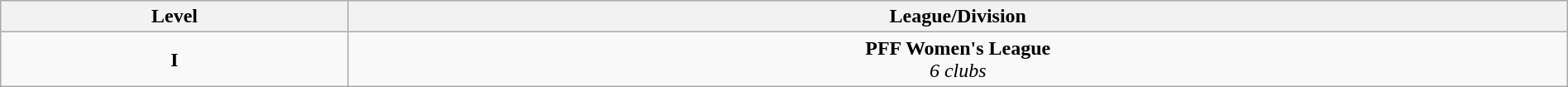<table class="wikitable" style="text-align: center;" width="100%">
<tr>
<th>Level</th>
<th>League/Division</th>
</tr>
<tr>
<td><strong>I</strong></td>
<td><strong>PFF Women's League</strong><br><em>6 clubs</em></td>
</tr>
</table>
